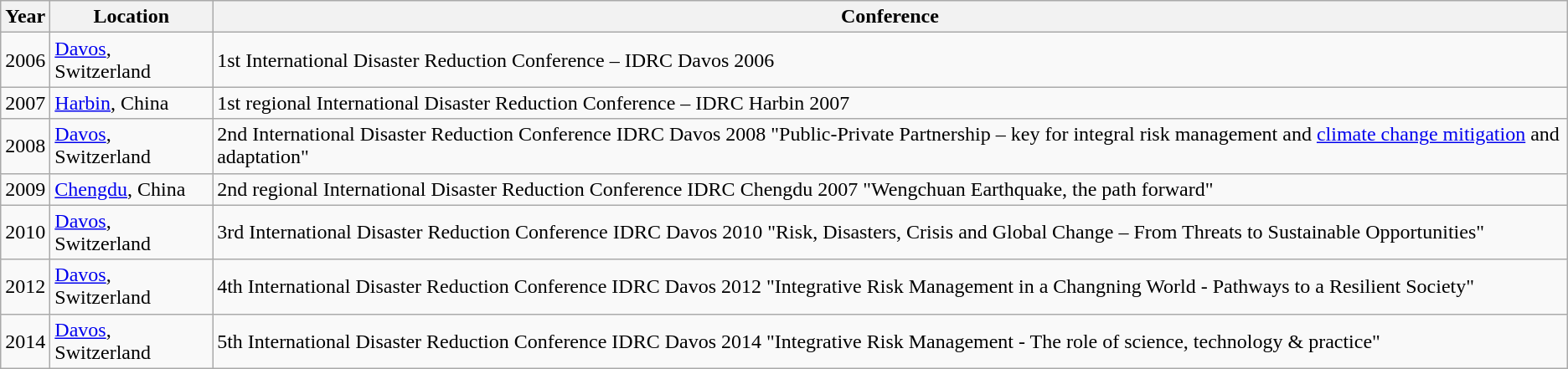<table class="wikitable" border="1">
<tr>
<th>Year</th>
<th>Location</th>
<th>Conference</th>
</tr>
<tr>
<td>2006</td>
<td><a href='#'>Davos</a>, Switzerland</td>
<td>1st International Disaster Reduction Conference – IDRC Davos 2006</td>
</tr>
<tr>
<td>2007</td>
<td><a href='#'>Harbin</a>, China</td>
<td>1st regional International Disaster Reduction Conference – IDRC Harbin 2007</td>
</tr>
<tr>
<td>2008</td>
<td><a href='#'>Davos</a>, Switzerland</td>
<td>2nd International Disaster Reduction Conference IDRC Davos 2008 "Public-Private Partnership – key for integral risk management and <a href='#'>climate change mitigation</a> and adaptation"</td>
</tr>
<tr>
<td>2009</td>
<td><a href='#'>Chengdu</a>, China</td>
<td>2nd regional International Disaster Reduction Conference IDRC Chengdu 2007 "Wengchuan Earthquake, the path forward"</td>
</tr>
<tr>
<td>2010</td>
<td><a href='#'>Davos</a>, Switzerland</td>
<td>3rd International Disaster Reduction Conference IDRC Davos 2010 "Risk, Disasters, Crisis and Global Change – From Threats to Sustainable Opportunities"</td>
</tr>
<tr>
<td>2012</td>
<td><a href='#'>Davos</a>, Switzerland</td>
<td>4th International Disaster Reduction Conference IDRC Davos 2012 "Integrative Risk Management in a Changning World - Pathways to a Resilient Society"</td>
</tr>
<tr>
<td>2014</td>
<td><a href='#'>Davos</a>, Switzerland</td>
<td>5th International Disaster Reduction Conference IDRC Davos 2014 "Integrative Risk Management - The role of science, technology & practice"</td>
</tr>
</table>
